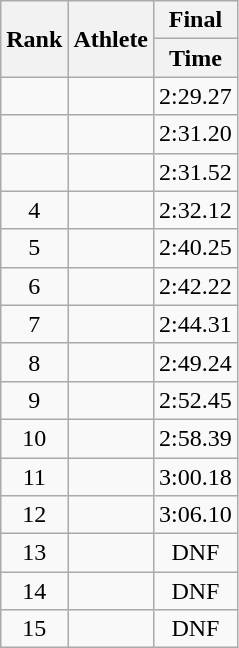<table class="wikitable sortable"  style="text-align:center">
<tr>
<th rowspan="2" data-sort-type=number>Rank</th>
<th rowspan="2">Athlete</th>
<th colspan="2">Final</th>
</tr>
<tr>
<th>Time</th>
</tr>
<tr>
<td></td>
<td align="left"></td>
<td>2:29.27</td>
</tr>
<tr>
<td></td>
<td align="left"></td>
<td>2:31.20</td>
</tr>
<tr>
<td></td>
<td align="left"></td>
<td>2:31.52</td>
</tr>
<tr>
<td>4</td>
<td align="left"></td>
<td>2:32.12</td>
</tr>
<tr>
<td>5</td>
<td align="left"></td>
<td>2:40.25</td>
</tr>
<tr>
<td>6</td>
<td align="left"></td>
<td>2:42.22</td>
</tr>
<tr>
<td>7</td>
<td align="left"></td>
<td>2:44.31</td>
</tr>
<tr>
<td>8</td>
<td align="left"></td>
<td>2:49.24</td>
</tr>
<tr>
<td>9</td>
<td align="left"></td>
<td>2:52.45</td>
</tr>
<tr>
<td>10</td>
<td align="left"></td>
<td>2:58.39</td>
</tr>
<tr>
<td>11</td>
<td align="left"></td>
<td>3:00.18</td>
</tr>
<tr>
<td>12</td>
<td align="left"></td>
<td>3:06.10</td>
</tr>
<tr>
<td>13</td>
<td align="left"></td>
<td>DNF</td>
</tr>
<tr>
<td>14</td>
<td align="left"></td>
<td>DNF</td>
</tr>
<tr>
<td>15</td>
<td align="left"></td>
<td>DNF</td>
</tr>
</table>
